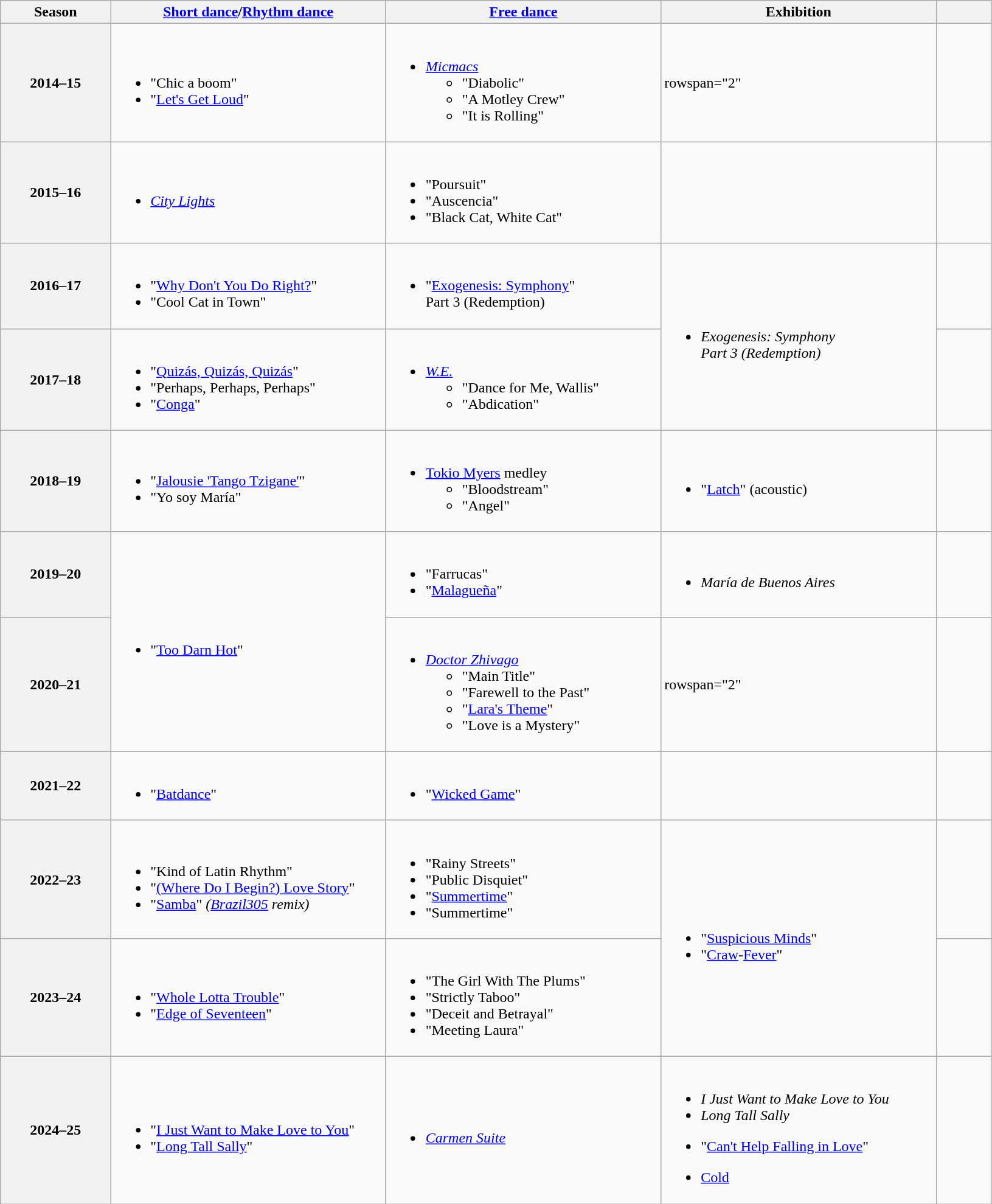<table class="wikitable unsortable" style="text-align:left">
<tr>
<th scope="col" style="text-align:center; width:10%">Season</th>
<th scope="col" style="text-align:center; width:25%"><a href='#'>Short dance</a>/<a href='#'>Rhythm dance</a></th>
<th scope="col" style="text-align:center; width:25%"><a href='#'>Free dance</a></th>
<th scope="col" style="text-align:center; width:25%">Exhibition</th>
<th scope="col" style="text-align:center; width:5%"></th>
</tr>
<tr>
<th scope="row">2014–15</th>
<td><br><ul><li><strong></strong> "Chic a boom"</li><li><strong></strong> "<a href='#'>Let's Get Loud</a>"<br></li></ul></td>
<td><br><ul><li><em><a href='#'>Micmacs</a></em><br><ul><li>"Diabolic"</li><li>"A Motley Crew"</li><li>"It is Rolling" <br> </li></ul></li></ul></td>
<td>rowspan="2" </td>
<td></td>
</tr>
<tr>
<th scope="row">2015–16</th>
<td><br><ul><li><strong></strong> <em><a href='#'>City Lights</a></em><br></li></ul></td>
<td><br><ul><li>"Poursuit"</li><li>"Auscencia"</li><li>"Black Cat, White Cat"<br></li></ul></td>
<td></td>
</tr>
<tr>
<th scope="row">2016–17</th>
<td><br><ul><li><strong></strong> "<a href='#'>Why Don't You Do Right?</a>"<br></li><li><strong></strong> "Cool Cat in Town"<br></li></ul></td>
<td><br><ul><li>"<a href='#'>Exogenesis: Symphony</a>"<br>Part 3 (Redemption)<br></li></ul></td>
<td rowspan="2"><br><ul><li><em>Exogenesis: Symphony <br>Part 3 (Redemption)</em></li></ul></td>
<td></td>
</tr>
<tr>
<th scope="row">2017–18</th>
<td><br><ul><li><strong></strong> "<a href='#'>Quizás, Quizás, Quizás</a>"<br></li><li><strong></strong> "Perhaps, Perhaps, Perhaps"<br></li><li><strong></strong> "<a href='#'>Conga</a>"<br></li></ul></td>
<td><br><ul><li><em><a href='#'>W.E.</a></em><br><ul><li>"Dance for Me, Wallis"</li><li>"Abdication" <br> </li></ul></li></ul></td>
<td></td>
</tr>
<tr>
<th scope="row">2018–19</th>
<td><br><ul><li><strong></strong> "<a href='#'>Jalousie 'Tango Tzigane'</a>"<br></li><li><strong></strong> "Yo soy María"<br></li></ul></td>
<td><br><ul><li><a href='#'>Tokio Myers</a> medley<ul><li>"Bloodstream"</li><li>"Angel" <br> </li></ul></li></ul></td>
<td><br><ul><li>"<a href='#'>Latch</a>" (acoustic)<br></li></ul></td>
<td></td>
</tr>
<tr>
<th scope="row">2019–20</th>
<td rowspan="2"><br><ul><li><strong></strong> "<a href='#'>Too Darn Hot</a>"<br></li></ul></td>
<td><br><ul><li>"Farrucas"<br></li><li>"<a href='#'>Malagueña</a>"<br></li></ul></td>
<td><br><ul><li><em>María de Buenos Aires</em><br></li></ul></td>
<td></td>
</tr>
<tr>
<th scope="row">2020–21</th>
<td><br><ul><li><em><a href='#'>Doctor Zhivago</a></em><ul><li>"Main Title"<br> </li><li>"Farewell to the Past"<br></li><li>"<a href='#'>Lara's Theme</a>"<br></li><li>"Love is a Mystery"<br></li></ul></li></ul></td>
<td>rowspan="2" </td>
<td></td>
</tr>
<tr>
<th scope="row">2021–22</th>
<td><br><ul><li>"<a href='#'>Batdance</a>"<br></li></ul></td>
<td><br><ul><li>"<a href='#'>Wicked Game</a>"<br></li></ul></td>
<td></td>
</tr>
<tr>
<th scope="row">2022–23</th>
<td><br><ul><li><strong></strong> "Kind of Latin Rhythm"<br></li><li><strong></strong> "<a href='#'>(Where Do I Begin?) Love Story</a>"<br></li><li><strong></strong> "<a href='#'>Samba</a>" <em>(<a href='#'>Brazil305</a> remix)</em><br></li></ul></td>
<td><br><ul><li>"Rainy Streets"</li><li>"Public Disquiet"<br></li><li>"<a href='#'>Summertime</a>"<br></li><li>"Summertime"<br></li></ul></td>
<td rowspan="2"><br><ul><li>"<a href='#'>Suspicious Minds</a>"</li><li>"<a href='#'>Craw</a>-<a href='#'>Fever</a>"<br></li></ul></td>
<td></td>
</tr>
<tr>
<th scope="row">2023–24</th>
<td><br><ul><li>"<a href='#'>Whole Lotta Trouble</a>"</li><li>"<a href='#'>Edge of Seventeen</a>"<br></li></ul></td>
<td><br><ul><li>"The Girl With The Plums"<br></li><li>"Strictly Taboo"</li><li>"Deceit and Betrayal"<br></li><li>"Meeting Laura"<br></li></ul></td>
<td></td>
</tr>
<tr>
<th rowspan="2" scope="row">2024–25</th>
<td rowspan="2"><br><ul><li>"<a href='#'>I Just Want to Make Love to You</a>"<br></li><li>"<a href='#'>Long Tall Sally</a>"<br></li></ul></td>
<td rowspan="2"><br><ul><li><em><a href='#'>Carmen Suite</a></em><br></li></ul></td>
<td><br><ul><li><em>I Just Want to Make Love to You</em></li><li><em>Long Tall Sally</em></li></ul><ul><li>"<a href='#'>Can't Help Falling in Love</a>"<br></li></ul><ul><li><a href='#'>Cold</a> <br> </li></ul></td>
<td rowspan="2"></td>
</tr>
</table>
